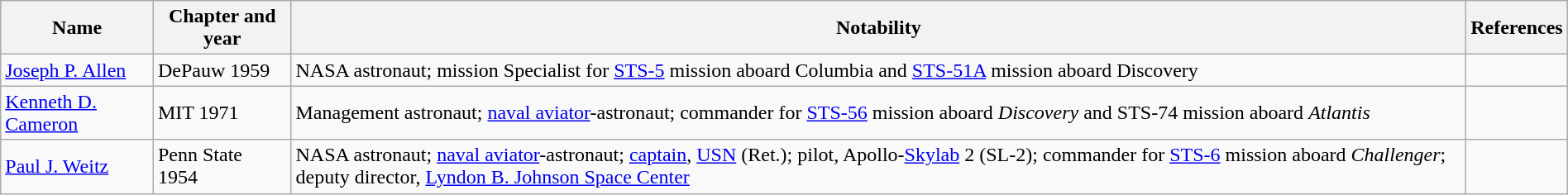<table class="wikitable sortable" style="width:100%;">
<tr>
<th>Name</th>
<th>Chapter and year</th>
<th>Notability</th>
<th>References</th>
</tr>
<tr>
<td><a href='#'>Joseph P. Allen</a></td>
<td>DePauw 1959</td>
<td>NASA astronaut; mission Specialist for <a href='#'>STS-5</a> mission aboard Columbia and <a href='#'>STS-51A</a> mission aboard Discovery</td>
<td></td>
</tr>
<tr>
<td><a href='#'>Kenneth D. Cameron</a></td>
<td>MIT 1971</td>
<td>Management astronaut; <a href='#'>naval aviator</a>-astronaut; commander for <a href='#'>STS-56</a> mission aboard <em>Discovery</em> and STS-74 mission aboard <em>Atlantis</em></td>
<td></td>
</tr>
<tr>
<td><a href='#'>Paul J. Weitz</a></td>
<td>Penn State 1954</td>
<td>NASA astronaut; <a href='#'>naval aviator</a>-astronaut; <a href='#'>captain</a>, <a href='#'>USN</a> (Ret.); pilot, Apollo-<a href='#'>Skylab</a> 2 (SL-2); commander for <a href='#'>STS-6</a> mission aboard <em>Challenger</em>; deputy director, <a href='#'>Lyndon B. Johnson Space Center</a></td>
<td></td>
</tr>
</table>
